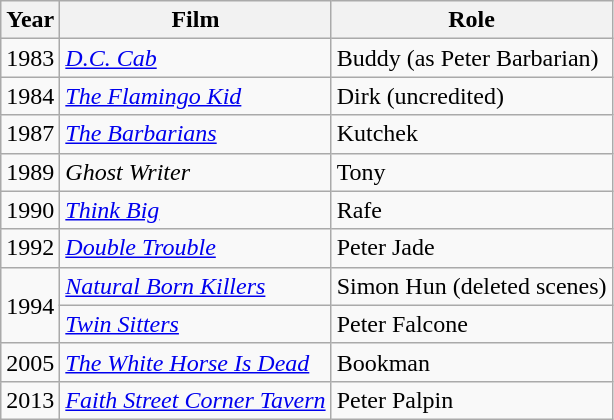<table class="wikitable">
<tr>
<th>Year</th>
<th>Film</th>
<th>Role</th>
</tr>
<tr>
<td>1983</td>
<td><em><a href='#'>D.C. Cab</a></em></td>
<td>Buddy (as Peter Barbarian)</td>
</tr>
<tr>
<td>1984</td>
<td><em><a href='#'>The Flamingo Kid</a></em></td>
<td>Dirk (uncredited)</td>
</tr>
<tr>
<td>1987</td>
<td><em><a href='#'>The Barbarians</a></em></td>
<td>Kutchek</td>
</tr>
<tr>
<td>1989</td>
<td><em>Ghost Writer</em></td>
<td>Tony</td>
</tr>
<tr>
<td>1990</td>
<td><em><a href='#'>Think Big</a></em></td>
<td>Rafe</td>
</tr>
<tr>
<td>1992</td>
<td><em><a href='#'>Double Trouble</a></em></td>
<td>Peter Jade</td>
</tr>
<tr>
<td rowspan="2">1994</td>
<td><em><a href='#'>Natural Born Killers</a></em></td>
<td>Simon Hun (deleted scenes)</td>
</tr>
<tr>
<td><em><a href='#'>Twin Sitters</a></em></td>
<td>Peter Falcone</td>
</tr>
<tr>
<td>2005</td>
<td><em><a href='#'>The White Horse Is Dead</a></em></td>
<td>Bookman</td>
</tr>
<tr>
<td>2013</td>
<td><em><a href='#'>Faith Street Corner Tavern</a></em></td>
<td>Peter Palpin</td>
</tr>
</table>
